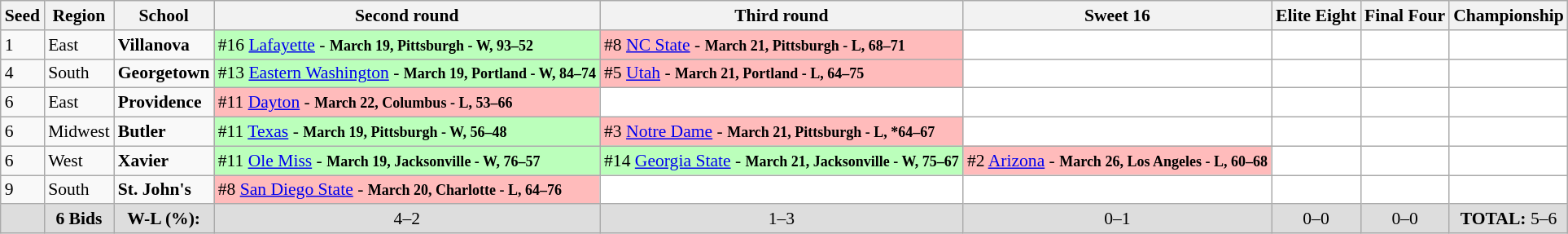<table class="sortable wikitable" style="white-space:nowrap; font-size:90%;">
<tr>
<th>Seed</th>
<th>Region</th>
<th>School</th>
<th>Second round</th>
<th>Third round</th>
<th>Sweet 16</th>
<th>Elite Eight</th>
<th>Final Four</th>
<th>Championship</th>
</tr>
<tr>
<td>1</td>
<td>East</td>
<td><strong>Villanova</strong></td>
<td style="background:#bfb;">#16 <a href='#'>Lafayette</a> - <strong><small>March 19, Pittsburgh - W, 93–52</small></strong></td>
<td style="background:#fbb;">#8 <a href='#'>NC State</a> - <strong><small>March 21, Pittsburgh - L, 68–71</small></strong></td>
<td style="background:#fff;"></td>
<td style="background:#fff;"></td>
<td style="background:#fff;"></td>
<td style="background:#fff;"></td>
</tr>
<tr>
<td>4</td>
<td>South</td>
<td><strong>Georgetown</strong></td>
<td style="background:#bfb;">#13 <a href='#'>Eastern Washington</a> - <strong><small>March 19, Portland - W, 84–74</small></strong></td>
<td style="background:#fbb;">#5 <a href='#'>Utah</a> - <strong><small>March 21, Portland - L, 64–75</small></strong></td>
<td style="background:#fff;"></td>
<td style="background:#fff;"></td>
<td style="background:#fff;"></td>
<td style="background:#fff;"></td>
</tr>
<tr>
<td>6</td>
<td>East</td>
<td><strong>Providence</strong></td>
<td style="background:#fbb;">#11 <a href='#'>Dayton</a> - <strong><small>March 22, Columbus - L, 53–66</small></strong></td>
<td style="background:#fff;"></td>
<td style="background:#fff;"></td>
<td style="background:#fff;"></td>
<td style="background:#fff;"></td>
<td style="background:#fff;"></td>
</tr>
<tr>
<td>6</td>
<td>Midwest</td>
<td><strong>Butler</strong></td>
<td style="background:#bfb;">#11 <a href='#'>Texas</a> - <strong><small>March 19, Pittsburgh - W, 56–48</small></strong></td>
<td style="background:#fbb;">#3 <a href='#'>Notre Dame</a> - <strong><small>March 21, Pittsburgh - L, *64–67</small></strong></td>
<td style="background:#fff;"></td>
<td style="background:#fff;"></td>
<td style="background:#fff;"></td>
<td style="background:#fff;"></td>
</tr>
<tr>
<td>6</td>
<td>West</td>
<td><strong>Xavier</strong></td>
<td style="background:#bfb;">#11 <a href='#'>Ole Miss</a> - <strong><small>March 19, Jacksonville - W, 76–57</small></strong></td>
<td style="background:#bfb;">#14 <a href='#'>Georgia State</a> - <strong><small>March 21, Jacksonville - W, 75–67</small></strong></td>
<td style="background:#fbb;">#2 <a href='#'>Arizona</a> - <strong><small>March 26, Los Angeles - L, 60–68</small></strong></td>
<td style="background:#fff;"></td>
<td style="background:#fff;"></td>
<td style="background:#fff;"></td>
</tr>
<tr>
<td>9</td>
<td>South</td>
<td><strong>St. John's</strong></td>
<td style="background:#fbb;">#8 <a href='#'>San Diego State</a> - <strong><small>March 20, Charlotte - L, 64–76</small></strong></td>
<td style="background:#fff;"></td>
<td style="background:#fff;"></td>
<td style="background:#fff;"></td>
<td style="background:#fff;"></td>
<td style="background:#fff;"></td>
</tr>
<tr class="sortbottom"  style="text-align:center; background:#ddd;">
<td></td>
<td><strong>6 Bids</strong></td>
<td><strong>W-L (%):</strong></td>
<td>4–2 </td>
<td>1–3 </td>
<td>0–1 </td>
<td>0–0 </td>
<td>0–0 </td>
<td><strong>TOTAL:</strong> 5–6 </td>
</tr>
</table>
